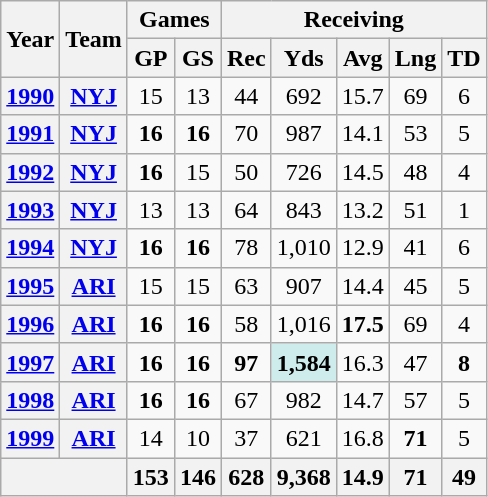<table class="wikitable" style="text-align:center;">
<tr>
<th rowspan="2">Year</th>
<th rowspan="2">Team</th>
<th colspan="2">Games</th>
<th colspan="5">Receiving</th>
</tr>
<tr>
<th>GP</th>
<th>GS</th>
<th>Rec</th>
<th>Yds</th>
<th>Avg</th>
<th>Lng</th>
<th>TD</th>
</tr>
<tr>
<th><a href='#'>1990</a></th>
<th><a href='#'>NYJ</a></th>
<td>15</td>
<td>13</td>
<td>44</td>
<td>692</td>
<td>15.7</td>
<td>69</td>
<td>6</td>
</tr>
<tr>
<th><a href='#'>1991</a></th>
<th><a href='#'>NYJ</a></th>
<td><strong>16</strong></td>
<td><strong>16</strong></td>
<td>70</td>
<td>987</td>
<td>14.1</td>
<td>53</td>
<td>5</td>
</tr>
<tr>
<th><a href='#'>1992</a></th>
<th><a href='#'>NYJ</a></th>
<td><strong>16</strong></td>
<td>15</td>
<td>50</td>
<td>726</td>
<td>14.5</td>
<td>48</td>
<td>4</td>
</tr>
<tr>
<th><a href='#'>1993</a></th>
<th><a href='#'>NYJ</a></th>
<td>13</td>
<td>13</td>
<td>64</td>
<td>843</td>
<td>13.2</td>
<td>51</td>
<td>1</td>
</tr>
<tr>
<th><a href='#'>1994</a></th>
<th><a href='#'>NYJ</a></th>
<td><strong>16</strong></td>
<td><strong>16</strong></td>
<td>78</td>
<td>1,010</td>
<td>12.9</td>
<td>41</td>
<td>6</td>
</tr>
<tr>
<th><a href='#'>1995</a></th>
<th><a href='#'>ARI</a></th>
<td>15</td>
<td>15</td>
<td>63</td>
<td>907</td>
<td>14.4</td>
<td>45</td>
<td>5</td>
</tr>
<tr>
<th><a href='#'>1996</a></th>
<th><a href='#'>ARI</a></th>
<td><strong>16</strong></td>
<td><strong>16</strong></td>
<td>58</td>
<td>1,016</td>
<td><strong>17.5</strong></td>
<td>69</td>
<td>4</td>
</tr>
<tr>
<th><a href='#'>1997</a></th>
<th><a href='#'>ARI</a></th>
<td><strong>16</strong></td>
<td><strong>16</strong></td>
<td><strong>97</strong></td>
<td style="background:#cfecec;"><strong>1,584</strong></td>
<td>16.3</td>
<td>47</td>
<td><strong>8</strong></td>
</tr>
<tr>
<th><a href='#'>1998</a></th>
<th><a href='#'>ARI</a></th>
<td><strong>16</strong></td>
<td><strong>16</strong></td>
<td>67</td>
<td>982</td>
<td>14.7</td>
<td>57</td>
<td>5</td>
</tr>
<tr>
<th><a href='#'>1999</a></th>
<th><a href='#'>ARI</a></th>
<td>14</td>
<td>10</td>
<td>37</td>
<td>621</td>
<td>16.8</td>
<td><strong>71</strong></td>
<td>5</td>
</tr>
<tr>
<th colspan="2"></th>
<th>153</th>
<th>146</th>
<th>628</th>
<th>9,368</th>
<th>14.9</th>
<th>71</th>
<th>49</th>
</tr>
</table>
